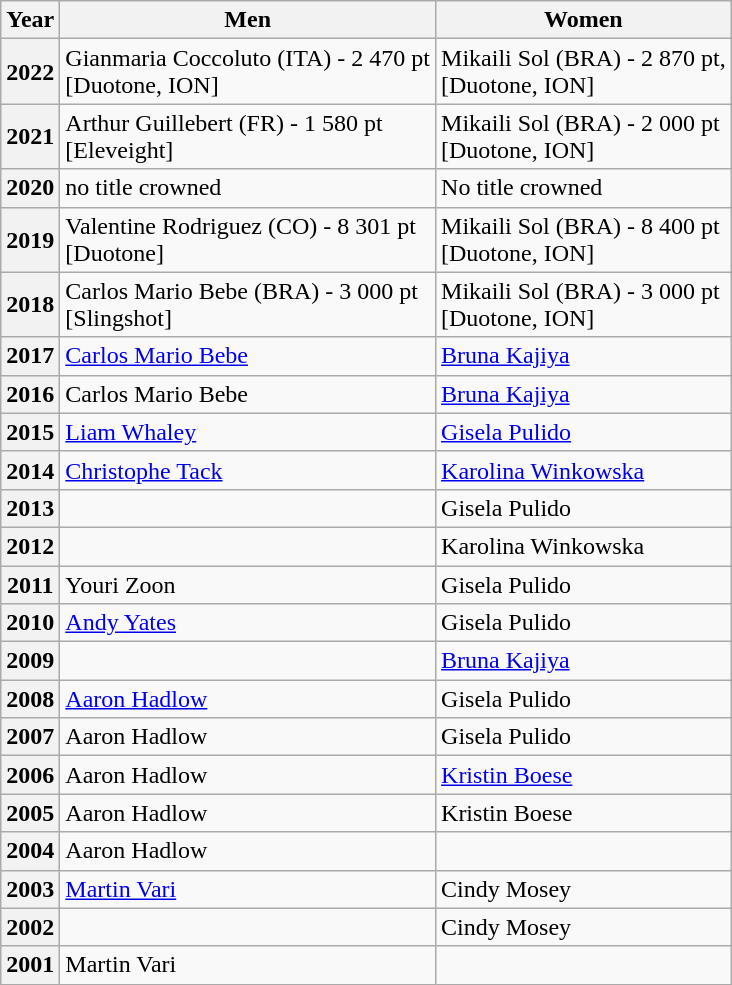<table class="wikitable">
<tr>
<th>Year</th>
<th>Men</th>
<th>Women</th>
</tr>
<tr>
<th>2022</th>
<td>Gianmaria Coccoluto (ITA) - 2 470 pt<br>[Duotone, ION]</td>
<td>Mikaili Sol (BRA) - 2 870 pt,<br>[Duotone, ION]</td>
</tr>
<tr>
<th>2021</th>
<td>Arthur Guillebert (FR) - 1 580 pt<br>[Eleveight]</td>
<td>Mikaili Sol (BRA) - 2 000 pt<br>[Duotone, ION]</td>
</tr>
<tr>
<th>2020</th>
<td>no title crowned</td>
<td>No title crowned</td>
</tr>
<tr>
<th>2019</th>
<td>Valentine Rodriguez (CO) - 8 301 pt<br>[Duotone]</td>
<td>Mikaili Sol (BRA) - 8 400 pt<br>[Duotone, ION]</td>
</tr>
<tr>
<th>2018</th>
<td>Carlos Mario Bebe (BRA) - 3 000 pt<br>[Slingshot]</td>
<td>Mikaili Sol (BRA) - 3 000 pt<br>[Duotone, ION]</td>
</tr>
<tr>
<th>2017</th>
<td><a href='#'>Carlos Mario Bebe</a></td>
<td><a href='#'>Bruna Kajiya</a></td>
</tr>
<tr>
<th>2016</th>
<td>Carlos Mario Bebe</td>
<td><a href='#'>Bruna Kajiya</a></td>
</tr>
<tr>
<th>2015</th>
<td><a href='#'>Liam Whaley</a></td>
<td><a href='#'>Gisela Pulido</a></td>
</tr>
<tr>
<th>2014</th>
<td><a href='#'>Christophe Tack</a></td>
<td><a href='#'>Karolina Winkowska</a></td>
</tr>
<tr>
<th>2013</th>
<td></td>
<td>Gisela Pulido</td>
</tr>
<tr>
<th>2012</th>
<td></td>
<td>Karolina Winkowska</td>
</tr>
<tr>
<th>2011</th>
<td>Youri Zoon</td>
<td>Gisela Pulido</td>
</tr>
<tr>
<th>2010</th>
<td><a href='#'>Andy Yates</a></td>
<td>Gisela Pulido</td>
</tr>
<tr>
<th>2009</th>
<td></td>
<td><a href='#'>Bruna Kajiya</a></td>
</tr>
<tr>
<th>2008</th>
<td><a href='#'>Aaron Hadlow</a></td>
<td>Gisela Pulido</td>
</tr>
<tr>
<th>2007</th>
<td>Aaron Hadlow</td>
<td>Gisela Pulido</td>
</tr>
<tr>
<th>2006</th>
<td>Aaron Hadlow</td>
<td><a href='#'>Kristin Boese</a></td>
</tr>
<tr>
<th>2005</th>
<td>Aaron Hadlow</td>
<td>Kristin Boese</td>
</tr>
<tr>
<th>2004</th>
<td>Aaron Hadlow</td>
<td></td>
</tr>
<tr>
<th>2003</th>
<td><a href='#'>Martin Vari</a></td>
<td>Cindy Mosey</td>
</tr>
<tr>
<th>2002</th>
<td></td>
<td>Cindy Mosey</td>
</tr>
<tr>
<th>2001</th>
<td>Martin Vari</td>
<td></td>
</tr>
</table>
